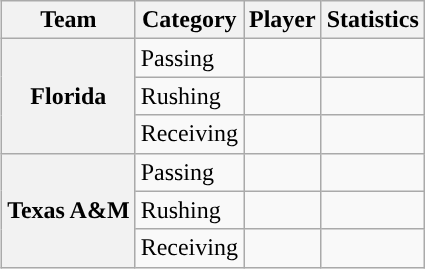<table class="wikitable" style="float:right">
<tr>
<th>Team</th>
<th>Category</th>
<th>Player</th>
<th>Statistics</th>
</tr>
<tr>
<th rowspan=3>Florida</th>
<td>Passing</td>
<td></td>
<td></td>
</tr>
<tr>
<td>Rushing</td>
<td></td>
<td></td>
</tr>
<tr>
<td>Receiving</td>
<td></td>
<td></td>
</tr>
<tr>
<th rowspan=3>Texas A&M</th>
<td>Passing</td>
<td></td>
<td></td>
</tr>
<tr>
<td>Rushing</td>
<td></td>
<td></td>
</tr>
<tr>
<td>Receiving</td>
<td></td>
<td></td>
</tr>
</table>
